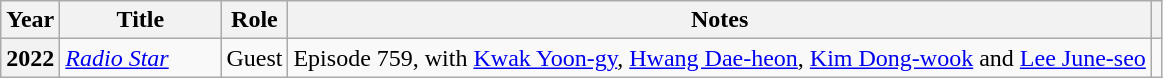<table class="wikitable sortable plainrowheaders">
<tr>
<th scope="col">Year</th>
<th scope="col" width="100">Title</th>
<th scope="col">Role</th>
<th scope="col">Notes</th>
<th scope="col" class="unsortable"></th>
</tr>
<tr>
<th scope="row">2022</th>
<td><em><a href='#'>Radio Star</a></em></td>
<td>Guest</td>
<td>Episode 759, with <a href='#'>Kwak Yoon-gy</a>, <a href='#'>Hwang Dae-heon</a>, <a href='#'>Kim Dong-wook</a> and <a href='#'>Lee June-seo</a></td>
<td></td>
</tr>
</table>
